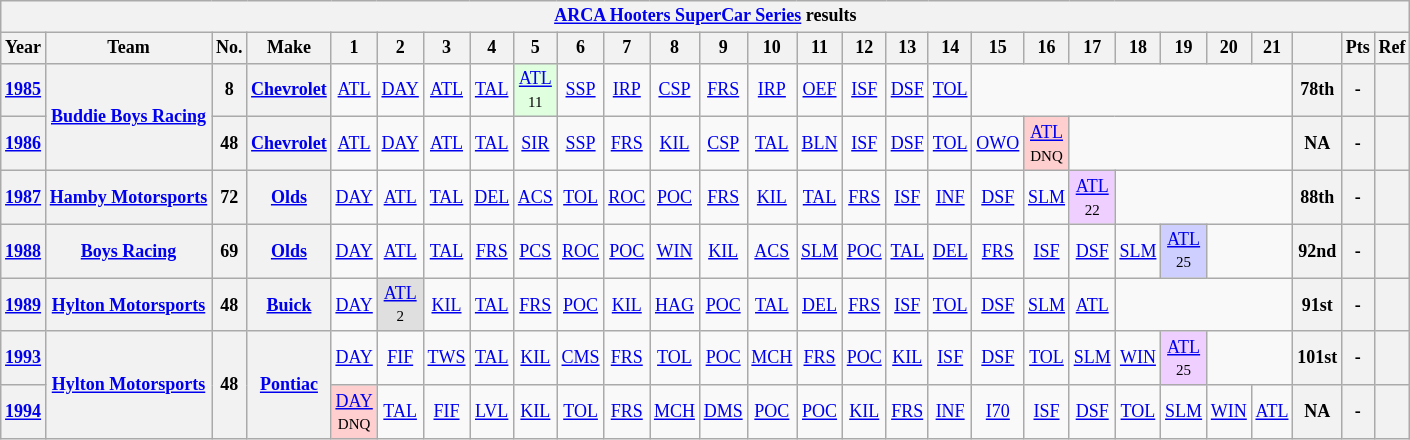<table class="wikitable" style="text-align:center; font-size:75%">
<tr>
<th colspan=45><a href='#'>ARCA Hooters SuperCar Series</a> results</th>
</tr>
<tr>
<th>Year</th>
<th>Team</th>
<th>No.</th>
<th>Make</th>
<th>1</th>
<th>2</th>
<th>3</th>
<th>4</th>
<th>5</th>
<th>6</th>
<th>7</th>
<th>8</th>
<th>9</th>
<th>10</th>
<th>11</th>
<th>12</th>
<th>13</th>
<th>14</th>
<th>15</th>
<th>16</th>
<th>17</th>
<th>18</th>
<th>19</th>
<th>20</th>
<th>21</th>
<th></th>
<th>Pts</th>
<th>Ref</th>
</tr>
<tr>
<th><a href='#'>1985</a></th>
<th rowspan=2><a href='#'>Buddie Boys Racing</a></th>
<th>8</th>
<th><a href='#'>Chevrolet</a></th>
<td><a href='#'>ATL</a></td>
<td><a href='#'>DAY</a></td>
<td><a href='#'>ATL</a></td>
<td><a href='#'>TAL</a></td>
<td style="background:#DFFFDF;"><a href='#'>ATL</a><br><small>11</small></td>
<td><a href='#'>SSP</a></td>
<td><a href='#'>IRP</a></td>
<td><a href='#'>CSP</a></td>
<td><a href='#'>FRS</a></td>
<td><a href='#'>IRP</a></td>
<td><a href='#'>OEF</a></td>
<td><a href='#'>ISF</a></td>
<td><a href='#'>DSF</a></td>
<td><a href='#'>TOL</a></td>
<td colspan=7></td>
<th>78th</th>
<th>-</th>
<th></th>
</tr>
<tr>
<th><a href='#'>1986</a></th>
<th>48</th>
<th><a href='#'>Chevrolet</a></th>
<td><a href='#'>ATL</a></td>
<td><a href='#'>DAY</a></td>
<td><a href='#'>ATL</a></td>
<td><a href='#'>TAL</a></td>
<td><a href='#'>SIR</a></td>
<td><a href='#'>SSP</a></td>
<td><a href='#'>FRS</a></td>
<td><a href='#'>KIL</a></td>
<td><a href='#'>CSP</a></td>
<td><a href='#'>TAL</a></td>
<td><a href='#'>BLN</a></td>
<td><a href='#'>ISF</a></td>
<td><a href='#'>DSF</a></td>
<td><a href='#'>TOL</a></td>
<td><a href='#'>OWO</a></td>
<td style="background:#FFCFCF;"><a href='#'>ATL</a><br><small>DNQ</small></td>
<td colspan=5></td>
<th>NA</th>
<th>-</th>
<th></th>
</tr>
<tr>
<th><a href='#'>1987</a></th>
<th><a href='#'>Hamby Motorsports</a></th>
<th>72</th>
<th><a href='#'>Olds</a></th>
<td><a href='#'>DAY</a></td>
<td><a href='#'>ATL</a></td>
<td><a href='#'>TAL</a></td>
<td><a href='#'>DEL</a></td>
<td><a href='#'>ACS</a></td>
<td><a href='#'>TOL</a></td>
<td><a href='#'>ROC</a></td>
<td><a href='#'>POC</a></td>
<td><a href='#'>FRS</a></td>
<td><a href='#'>KIL</a></td>
<td><a href='#'>TAL</a></td>
<td><a href='#'>FRS</a></td>
<td><a href='#'>ISF</a></td>
<td><a href='#'>INF</a></td>
<td><a href='#'>DSF</a></td>
<td><a href='#'>SLM</a></td>
<td style="background:#EFCFFF;"><a href='#'>ATL</a><br><small>22</small></td>
<td colspan=4></td>
<th>88th</th>
<th>-</th>
<th></th>
</tr>
<tr>
<th><a href='#'>1988</a></th>
<th><a href='#'>Boys Racing</a></th>
<th>69</th>
<th><a href='#'>Olds</a></th>
<td><a href='#'>DAY</a></td>
<td><a href='#'>ATL</a></td>
<td><a href='#'>TAL</a></td>
<td><a href='#'>FRS</a></td>
<td><a href='#'>PCS</a></td>
<td><a href='#'>ROC</a></td>
<td><a href='#'>POC</a></td>
<td><a href='#'>WIN</a></td>
<td><a href='#'>KIL</a></td>
<td><a href='#'>ACS</a></td>
<td><a href='#'>SLM</a></td>
<td><a href='#'>POC</a></td>
<td><a href='#'>TAL</a></td>
<td><a href='#'>DEL</a></td>
<td><a href='#'>FRS</a></td>
<td><a href='#'>ISF</a></td>
<td><a href='#'>DSF</a></td>
<td><a href='#'>SLM</a></td>
<td style="background:#CFCFFF;"><a href='#'>ATL</a><br><small>25</small></td>
<td colspan=2></td>
<th>92nd</th>
<th>-</th>
<th></th>
</tr>
<tr>
<th><a href='#'>1989</a></th>
<th><a href='#'>Hylton Motorsports</a></th>
<th>48</th>
<th><a href='#'>Buick</a></th>
<td><a href='#'>DAY</a></td>
<td style="background:#DFDFDF;"><a href='#'>ATL</a><br><small>2</small></td>
<td><a href='#'>KIL</a></td>
<td><a href='#'>TAL</a></td>
<td><a href='#'>FRS</a></td>
<td><a href='#'>POC</a></td>
<td><a href='#'>KIL</a></td>
<td><a href='#'>HAG</a></td>
<td><a href='#'>POC</a></td>
<td><a href='#'>TAL</a></td>
<td><a href='#'>DEL</a></td>
<td><a href='#'>FRS</a></td>
<td><a href='#'>ISF</a></td>
<td><a href='#'>TOL</a></td>
<td><a href='#'>DSF</a></td>
<td><a href='#'>SLM</a></td>
<td><a href='#'>ATL</a></td>
<td colspan=4></td>
<th>91st</th>
<th>-</th>
<th></th>
</tr>
<tr>
<th><a href='#'>1993</a></th>
<th rowspan=2><a href='#'>Hylton Motorsports</a></th>
<th rowspan=2>48</th>
<th rowspan=2><a href='#'>Pontiac</a></th>
<td><a href='#'>DAY</a></td>
<td><a href='#'>FIF</a></td>
<td><a href='#'>TWS</a></td>
<td><a href='#'>TAL</a></td>
<td><a href='#'>KIL</a></td>
<td><a href='#'>CMS</a></td>
<td><a href='#'>FRS</a></td>
<td><a href='#'>TOL</a></td>
<td><a href='#'>POC</a></td>
<td><a href='#'>MCH</a></td>
<td><a href='#'>FRS</a></td>
<td><a href='#'>POC</a></td>
<td><a href='#'>KIL</a></td>
<td><a href='#'>ISF</a></td>
<td><a href='#'>DSF</a></td>
<td><a href='#'>TOL</a></td>
<td><a href='#'>SLM</a></td>
<td><a href='#'>WIN</a></td>
<td style="background:#EFCFFF;"><a href='#'>ATL</a><br><small>25</small></td>
<td colspan=2></td>
<th>101st</th>
<th>-</th>
<th></th>
</tr>
<tr>
<th><a href='#'>1994</a></th>
<td style="background:#FFCFCF;"><a href='#'>DAY</a><br><small>DNQ</small></td>
<td><a href='#'>TAL</a></td>
<td><a href='#'>FIF</a></td>
<td><a href='#'>LVL</a></td>
<td><a href='#'>KIL</a></td>
<td><a href='#'>TOL</a></td>
<td><a href='#'>FRS</a></td>
<td><a href='#'>MCH</a></td>
<td><a href='#'>DMS</a></td>
<td><a href='#'>POC</a></td>
<td><a href='#'>POC</a></td>
<td><a href='#'>KIL</a></td>
<td><a href='#'>FRS</a></td>
<td><a href='#'>INF</a></td>
<td><a href='#'>I70</a></td>
<td><a href='#'>ISF</a></td>
<td><a href='#'>DSF</a></td>
<td><a href='#'>TOL</a></td>
<td><a href='#'>SLM</a></td>
<td><a href='#'>WIN</a></td>
<td><a href='#'>ATL</a></td>
<th>NA</th>
<th>-</th>
<th></th>
</tr>
</table>
